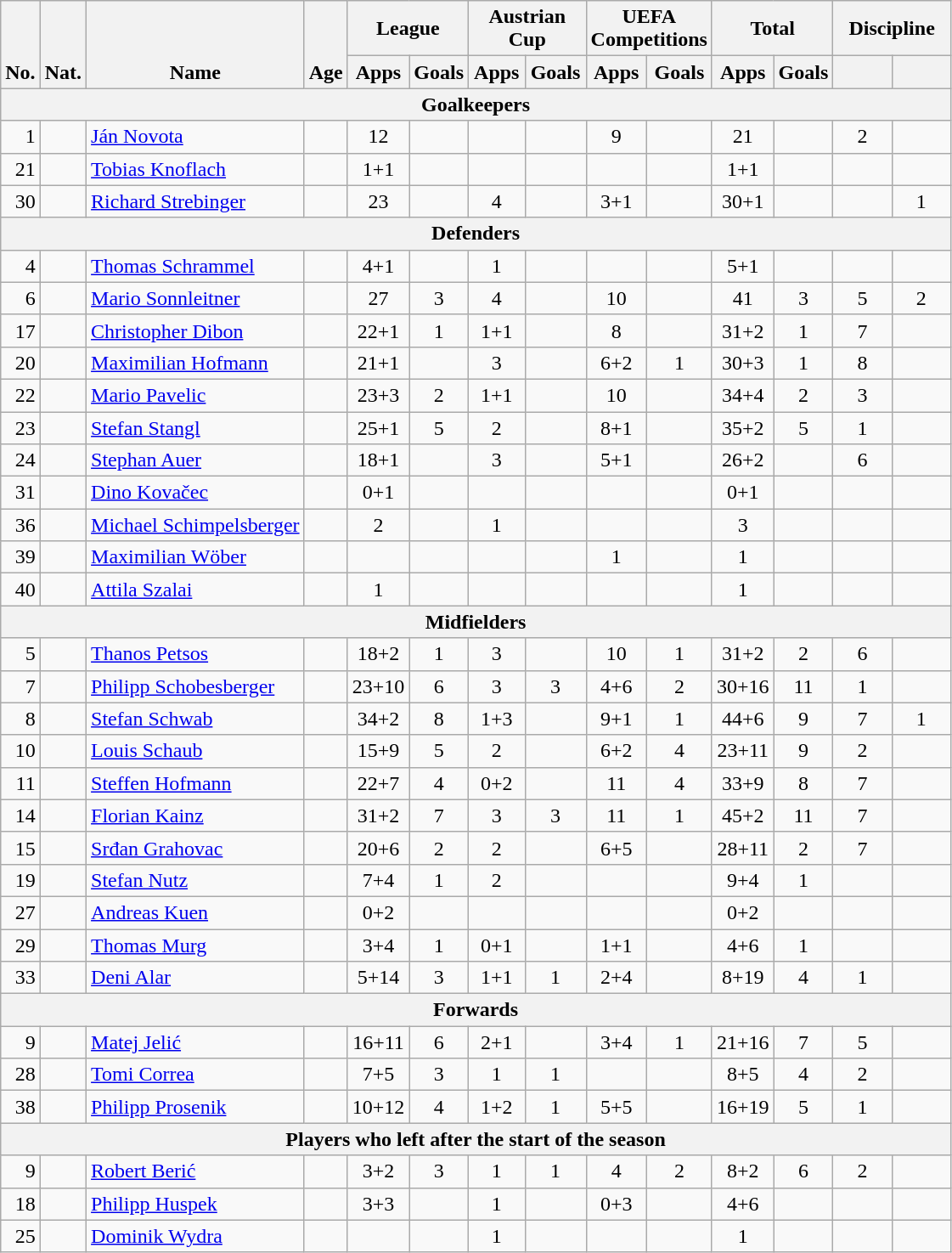<table class="wikitable" style="text-align:center">
<tr>
<th rowspan="2" valign="bottom">No.</th>
<th rowspan="2" valign="bottom">Nat.</th>
<th rowspan="2" valign="bottom">Name</th>
<th rowspan="2" valign="bottom">Age</th>
<th colspan="2" width="85">League</th>
<th colspan="2" width="85">Austrian Cup</th>
<th colspan="2" width="85">UEFA Competitions</th>
<th colspan="2" width="85">Total</th>
<th colspan="2" width="85">Discipline</th>
</tr>
<tr>
<th>Apps</th>
<th>Goals</th>
<th>Apps</th>
<th>Goals</th>
<th>Apps</th>
<th>Goals</th>
<th>Apps</th>
<th>Goals</th>
<th></th>
<th></th>
</tr>
<tr>
<th colspan="14">Goalkeepers</th>
</tr>
<tr>
<td align="right">1</td>
<td></td>
<td align="left"><a href='#'>Ján Novota</a></td>
<td></td>
<td>12</td>
<td></td>
<td></td>
<td></td>
<td>9</td>
<td></td>
<td>21</td>
<td></td>
<td>2</td>
<td></td>
</tr>
<tr>
<td align="right">21</td>
<td></td>
<td align="left"><a href='#'>Tobias Knoflach</a></td>
<td></td>
<td>1+1</td>
<td></td>
<td></td>
<td></td>
<td></td>
<td></td>
<td>1+1</td>
<td></td>
<td></td>
<td></td>
</tr>
<tr>
<td align="right">30</td>
<td></td>
<td align="left"><a href='#'>Richard Strebinger</a></td>
<td></td>
<td>23</td>
<td></td>
<td>4</td>
<td></td>
<td>3+1</td>
<td></td>
<td>30+1</td>
<td></td>
<td></td>
<td>1</td>
</tr>
<tr>
<th colspan="14">Defenders</th>
</tr>
<tr>
<td align="right">4</td>
<td></td>
<td align="left"><a href='#'>Thomas Schrammel</a></td>
<td></td>
<td>4+1</td>
<td></td>
<td>1</td>
<td></td>
<td></td>
<td></td>
<td>5+1</td>
<td></td>
<td></td>
<td></td>
</tr>
<tr>
<td align="right">6</td>
<td></td>
<td align="left"><a href='#'>Mario Sonnleitner</a></td>
<td></td>
<td>27</td>
<td>3</td>
<td>4</td>
<td></td>
<td>10</td>
<td></td>
<td>41</td>
<td>3</td>
<td>5</td>
<td>2</td>
</tr>
<tr>
<td align="right">17</td>
<td></td>
<td align="left"><a href='#'>Christopher Dibon</a></td>
<td></td>
<td>22+1</td>
<td>1</td>
<td>1+1</td>
<td></td>
<td>8</td>
<td></td>
<td>31+2</td>
<td>1</td>
<td>7</td>
<td></td>
</tr>
<tr>
<td align="right">20</td>
<td></td>
<td align="left"><a href='#'>Maximilian Hofmann</a></td>
<td></td>
<td>21+1</td>
<td></td>
<td>3</td>
<td></td>
<td>6+2</td>
<td>1</td>
<td>30+3</td>
<td>1</td>
<td>8</td>
<td></td>
</tr>
<tr>
<td align="right">22</td>
<td></td>
<td align="left"><a href='#'>Mario Pavelic</a></td>
<td></td>
<td>23+3</td>
<td>2</td>
<td>1+1</td>
<td></td>
<td>10</td>
<td></td>
<td>34+4</td>
<td>2</td>
<td>3</td>
<td></td>
</tr>
<tr>
<td align="right">23</td>
<td></td>
<td align="left"><a href='#'>Stefan Stangl</a></td>
<td></td>
<td>25+1</td>
<td>5</td>
<td>2</td>
<td></td>
<td>8+1</td>
<td></td>
<td>35+2</td>
<td>5</td>
<td>1</td>
<td></td>
</tr>
<tr>
<td align="right">24</td>
<td></td>
<td align="left"><a href='#'>Stephan Auer</a></td>
<td></td>
<td>18+1</td>
<td></td>
<td>3</td>
<td></td>
<td>5+1</td>
<td></td>
<td>26+2</td>
<td></td>
<td>6</td>
<td></td>
</tr>
<tr>
<td align="right">31</td>
<td></td>
<td align="left"><a href='#'>Dino Kovačec</a></td>
<td></td>
<td>0+1</td>
<td></td>
<td></td>
<td></td>
<td></td>
<td></td>
<td>0+1</td>
<td></td>
<td></td>
<td></td>
</tr>
<tr>
<td align="right">36</td>
<td></td>
<td align="left"><a href='#'>Michael Schimpelsberger</a></td>
<td></td>
<td>2</td>
<td></td>
<td>1</td>
<td></td>
<td></td>
<td></td>
<td>3</td>
<td></td>
<td></td>
<td></td>
</tr>
<tr>
<td align="right">39</td>
<td></td>
<td align="left"><a href='#'>Maximilian Wöber</a></td>
<td></td>
<td></td>
<td></td>
<td></td>
<td></td>
<td>1</td>
<td></td>
<td>1</td>
<td></td>
<td></td>
<td></td>
</tr>
<tr>
<td align="right">40</td>
<td></td>
<td align="left"><a href='#'>Attila Szalai</a></td>
<td></td>
<td>1</td>
<td></td>
<td></td>
<td></td>
<td></td>
<td></td>
<td>1</td>
<td></td>
<td></td>
<td></td>
</tr>
<tr>
<th colspan="14">Midfielders</th>
</tr>
<tr>
<td align="right">5</td>
<td></td>
<td align="left"><a href='#'>Thanos Petsos</a></td>
<td></td>
<td>18+2</td>
<td>1</td>
<td>3</td>
<td></td>
<td>10</td>
<td>1</td>
<td>31+2</td>
<td>2</td>
<td>6</td>
<td></td>
</tr>
<tr>
<td align="right">7</td>
<td></td>
<td align="left"><a href='#'>Philipp Schobesberger</a></td>
<td></td>
<td>23+10</td>
<td>6</td>
<td>3</td>
<td>3</td>
<td>4+6</td>
<td>2</td>
<td>30+16</td>
<td>11</td>
<td>1</td>
<td></td>
</tr>
<tr>
<td align="right">8</td>
<td></td>
<td align="left"><a href='#'>Stefan Schwab</a></td>
<td></td>
<td>34+2</td>
<td>8</td>
<td>1+3</td>
<td></td>
<td>9+1</td>
<td>1</td>
<td>44+6</td>
<td>9</td>
<td>7</td>
<td>1</td>
</tr>
<tr>
<td align="right">10</td>
<td></td>
<td align="left"><a href='#'>Louis Schaub</a></td>
<td></td>
<td>15+9</td>
<td>5</td>
<td>2</td>
<td></td>
<td>6+2</td>
<td>4</td>
<td>23+11</td>
<td>9</td>
<td>2</td>
<td></td>
</tr>
<tr>
<td align="right">11</td>
<td></td>
<td align="left"><a href='#'>Steffen Hofmann</a></td>
<td></td>
<td>22+7</td>
<td>4</td>
<td>0+2</td>
<td></td>
<td>11</td>
<td>4</td>
<td>33+9</td>
<td>8</td>
<td>7</td>
<td></td>
</tr>
<tr>
<td align="right">14</td>
<td></td>
<td align="left"><a href='#'>Florian Kainz</a></td>
<td></td>
<td>31+2</td>
<td>7</td>
<td>3</td>
<td>3</td>
<td>11</td>
<td>1</td>
<td>45+2</td>
<td>11</td>
<td>7</td>
<td></td>
</tr>
<tr>
<td align="right">15</td>
<td></td>
<td align="left"><a href='#'>Srđan Grahovac</a></td>
<td></td>
<td>20+6</td>
<td>2</td>
<td>2</td>
<td></td>
<td>6+5</td>
<td></td>
<td>28+11</td>
<td>2</td>
<td>7</td>
<td></td>
</tr>
<tr>
<td align="right">19</td>
<td></td>
<td align="left"><a href='#'>Stefan Nutz</a></td>
<td></td>
<td>7+4</td>
<td>1</td>
<td>2</td>
<td></td>
<td></td>
<td></td>
<td>9+4</td>
<td>1</td>
<td></td>
<td></td>
</tr>
<tr>
<td align="right">27</td>
<td></td>
<td align="left"><a href='#'>Andreas Kuen</a></td>
<td></td>
<td>0+2</td>
<td></td>
<td></td>
<td></td>
<td></td>
<td></td>
<td>0+2</td>
<td></td>
<td></td>
<td></td>
</tr>
<tr>
<td align="right">29</td>
<td></td>
<td align="left"><a href='#'>Thomas Murg</a></td>
<td></td>
<td>3+4</td>
<td>1</td>
<td>0+1</td>
<td></td>
<td>1+1</td>
<td></td>
<td>4+6</td>
<td>1</td>
<td></td>
<td></td>
</tr>
<tr>
<td align="right">33</td>
<td></td>
<td align="left"><a href='#'>Deni Alar</a></td>
<td></td>
<td>5+14</td>
<td>3</td>
<td>1+1</td>
<td>1</td>
<td>2+4</td>
<td></td>
<td>8+19</td>
<td>4</td>
<td>1</td>
<td></td>
</tr>
<tr>
<th colspan="14">Forwards</th>
</tr>
<tr>
<td align="right">9</td>
<td></td>
<td align="left"><a href='#'>Matej Jelić</a></td>
<td></td>
<td>16+11</td>
<td>6</td>
<td>2+1</td>
<td></td>
<td>3+4</td>
<td>1</td>
<td>21+16</td>
<td>7</td>
<td>5</td>
<td></td>
</tr>
<tr>
<td align="right">28</td>
<td></td>
<td align="left"><a href='#'>Tomi Correa</a></td>
<td></td>
<td>7+5</td>
<td>3</td>
<td>1</td>
<td>1</td>
<td></td>
<td></td>
<td>8+5</td>
<td>4</td>
<td>2</td>
<td></td>
</tr>
<tr>
<td align="right">38</td>
<td></td>
<td align="left"><a href='#'>Philipp Prosenik</a></td>
<td></td>
<td>10+12</td>
<td>4</td>
<td>1+2</td>
<td>1</td>
<td>5+5</td>
<td></td>
<td>16+19</td>
<td>5</td>
<td>1</td>
<td></td>
</tr>
<tr>
<th colspan="14">Players who left after the start of the season</th>
</tr>
<tr>
<td align="right">9</td>
<td></td>
<td align="left"><a href='#'>Robert Berić</a></td>
<td></td>
<td>3+2</td>
<td>3</td>
<td>1</td>
<td>1</td>
<td>4</td>
<td>2</td>
<td>8+2</td>
<td>6</td>
<td>2</td>
<td></td>
</tr>
<tr>
<td align="right">18</td>
<td></td>
<td align="left"><a href='#'>Philipp Huspek</a></td>
<td></td>
<td>3+3</td>
<td></td>
<td>1</td>
<td></td>
<td>0+3</td>
<td></td>
<td>4+6</td>
<td></td>
<td></td>
<td></td>
</tr>
<tr>
<td align="right">25</td>
<td></td>
<td align="left"><a href='#'>Dominik Wydra</a></td>
<td></td>
<td></td>
<td></td>
<td>1</td>
<td></td>
<td></td>
<td></td>
<td>1</td>
<td></td>
<td></td>
<td></td>
</tr>
</table>
